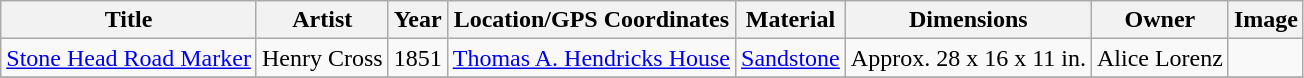<table class="wikitable sortable">
<tr>
<th>Title</th>
<th>Artist</th>
<th>Year</th>
<th>Location/GPS Coordinates</th>
<th>Material</th>
<th>Dimensions</th>
<th>Owner</th>
<th>Image</th>
</tr>
<tr>
<td><a href='#'>Stone Head Road Marker</a></td>
<td>Henry Cross</td>
<td>1851</td>
<td><a href='#'>Thomas A. Hendricks House</a> </td>
<td><a href='#'>Sandstone</a></td>
<td>Approx. 28 x 16 x 11 in.</td>
<td>Alice Lorenz</td>
<td></td>
</tr>
<tr>
</tr>
</table>
